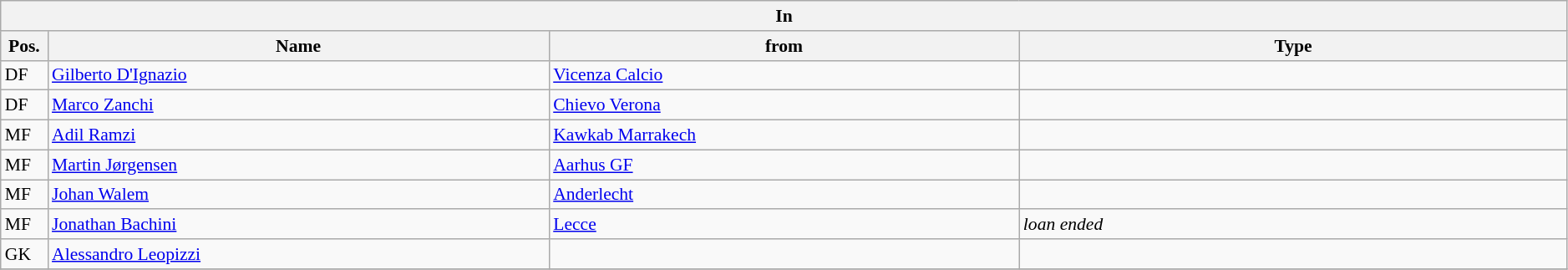<table class="wikitable" style="font-size:90%;width:99%;">
<tr>
<th colspan="4">In</th>
</tr>
<tr>
<th width=3%>Pos.</th>
<th width=32%>Name</th>
<th width=30%>from</th>
<th width=35%>Type</th>
</tr>
<tr>
<td>DF</td>
<td><a href='#'>Gilberto D'Ignazio</a></td>
<td><a href='#'>Vicenza Calcio</a></td>
<td></td>
</tr>
<tr>
<td>DF</td>
<td><a href='#'>Marco Zanchi</a></td>
<td><a href='#'>Chievo Verona</a></td>
<td></td>
</tr>
<tr>
<td>MF</td>
<td><a href='#'>Adil Ramzi</a></td>
<td><a href='#'>Kawkab Marrakech</a></td>
<td></td>
</tr>
<tr>
<td>MF</td>
<td><a href='#'>Martin Jørgensen</a></td>
<td><a href='#'>Aarhus GF</a></td>
<td></td>
</tr>
<tr>
<td>MF</td>
<td><a href='#'>Johan Walem</a></td>
<td><a href='#'>Anderlecht</a></td>
<td></td>
</tr>
<tr>
<td>MF</td>
<td><a href='#'>Jonathan Bachini</a></td>
<td><a href='#'>Lecce</a></td>
<td><em>loan ended</em></td>
</tr>
<tr>
<td>GK</td>
<td><a href='#'>Alessandro Leopizzi</a></td>
<td></td>
<td></td>
</tr>
<tr>
</tr>
</table>
